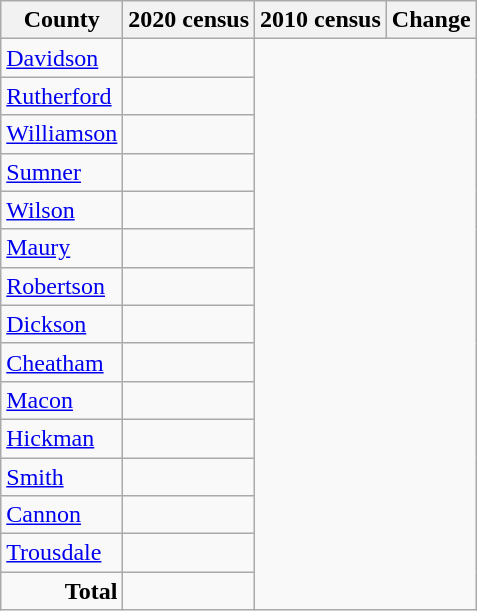<table class="wikitable sortable">
<tr>
<th>County</th>
<th>2020 census</th>
<th>2010 census</th>
<th>Change</th>
</tr>
<tr>
<td><a href='#'>Davidson</a></td>
<td></td>
</tr>
<tr>
<td><a href='#'>Rutherford</a></td>
<td></td>
</tr>
<tr>
<td><a href='#'>Williamson</a></td>
<td></td>
</tr>
<tr>
<td><a href='#'>Sumner</a></td>
<td></td>
</tr>
<tr>
<td><a href='#'>Wilson</a></td>
<td></td>
</tr>
<tr>
<td><a href='#'>Maury</a></td>
<td></td>
</tr>
<tr>
<td><a href='#'>Robertson</a></td>
<td></td>
</tr>
<tr>
<td><a href='#'>Dickson</a></td>
<td></td>
</tr>
<tr>
<td><a href='#'>Cheatham</a></td>
<td></td>
</tr>
<tr>
<td><a href='#'>Macon</a></td>
<td></td>
</tr>
<tr>
<td><a href='#'>Hickman</a></td>
<td></td>
</tr>
<tr>
<td><a href='#'>Smith</a></td>
<td></td>
</tr>
<tr>
<td><a href='#'>Cannon</a></td>
<td></td>
</tr>
<tr>
<td><a href='#'>Trousdale</a></td>
<td></td>
</tr>
<tr class=sortbottom>
<td align=right><strong>Total</strong></td>
<td></td>
</tr>
</table>
